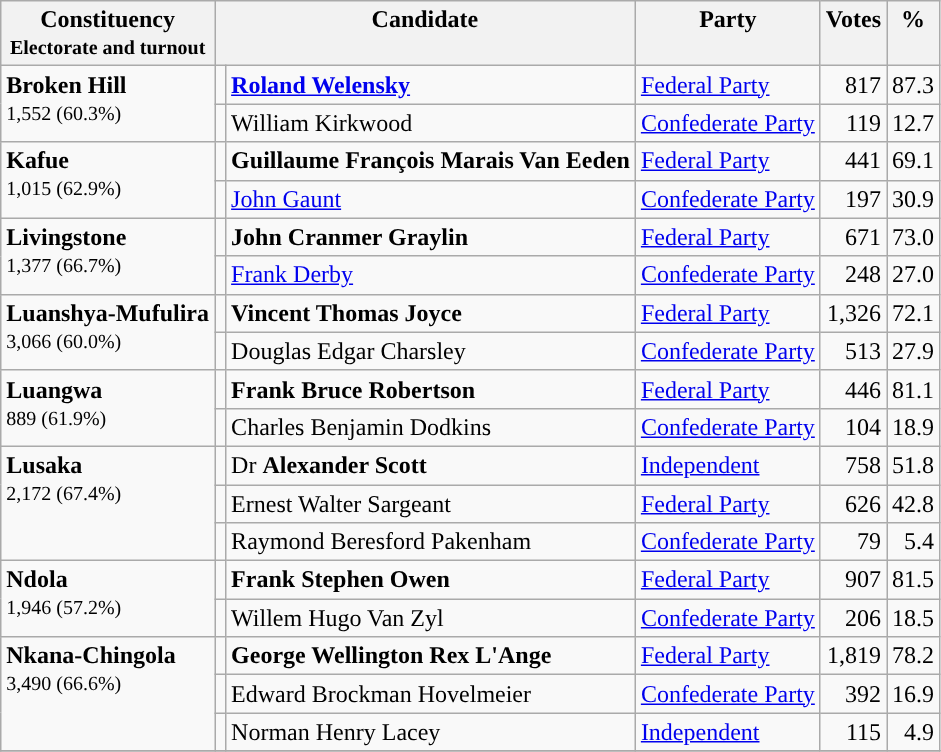<table class=wikitable>
<tr>
<th align=left>Constituency<br><small>Electorate and turnout</small></th>
<th align=center valign=top colspan=2>Candidate</th>
<th align=center valign=top>Party</th>
<th align=center valign=top>Votes</th>
<th align=center valign=top>%</th>
</tr>
<tr>
<td valign=top rowspan=2><strong>Broken Hill</strong><br><small>1,552 (60.3%)</small></td>
<td style="background:"></td>
<td align=left><strong><a href='#'>Roland Welensky</a></strong></td>
<td align=left><a href='#'>Federal Party</a></td>
<td align=right>817</td>
<td align=right>87.3</td>
</tr>
<tr>
<td></td>
<td align=left>William Kirkwood</td>
<td align=left><a href='#'>Confederate Party</a></td>
<td align=right>119</td>
<td align=right>12.7</td>
</tr>
<tr>
<td valign=top rowspan=2><strong>Kafue</strong><br><small>1,015 (62.9%)</small></td>
<td style="background:"></td>
<td align=left><strong>Guillaume François Marais Van Eeden</strong></td>
<td align=left><a href='#'>Federal Party</a></td>
<td align=right>441</td>
<td align=right>69.1</td>
</tr>
<tr>
<td></td>
<td align=left><a href='#'>John Gaunt</a></td>
<td align=left><a href='#'>Confederate Party</a></td>
<td align=right>197</td>
<td align=right>30.9</td>
</tr>
<tr>
<td valign=top rowspan=2><strong>Livingstone</strong><br><small>1,377 (66.7%)</small></td>
<td style="background:"></td>
<td align=left><strong>John Cranmer Graylin</strong></td>
<td align=left><a href='#'>Federal Party</a></td>
<td align=right>671</td>
<td align=right>73.0</td>
</tr>
<tr>
<td></td>
<td align=left><a href='#'>Frank Derby</a></td>
<td align=left><a href='#'>Confederate Party</a></td>
<td align=right>248</td>
<td align=right>27.0</td>
</tr>
<tr>
<td valign=top rowspan=2><strong>Luanshya-Mufulira</strong><br><small>3,066 (60.0%)</small></td>
<td style="background:"></td>
<td align=left><strong>Vincent Thomas Joyce</strong></td>
<td align=left><a href='#'>Federal Party</a></td>
<td align=right>1,326</td>
<td align=right>72.1</td>
</tr>
<tr>
<td></td>
<td align=left>Douglas Edgar Charsley</td>
<td align=left><a href='#'>Confederate Party</a></td>
<td align=right>513</td>
<td align=right>27.9</td>
</tr>
<tr>
<td valign=top rowspan=2><strong>Luangwa</strong><br><small>889 (61.9%)</small></td>
<td style="background:"></td>
<td align=left><strong>Frank Bruce Robertson</strong></td>
<td align=left><a href='#'>Federal Party</a></td>
<td align=right>446</td>
<td align=right>81.1</td>
</tr>
<tr>
<td></td>
<td align=left>Charles Benjamin Dodkins</td>
<td align=left><a href='#'>Confederate Party</a></td>
<td align=right>104</td>
<td align=right>18.9</td>
</tr>
<tr>
<td valign=top rowspan=3><strong>Lusaka</strong><br><small>2,172 (67.4%)</small></td>
<td style="background:"></td>
<td align=left>Dr <strong>Alexander Scott</strong></td>
<td align=left><a href='#'>Independent</a></td>
<td align=right>758</td>
<td align=right>51.8</td>
</tr>
<tr>
<td style="background:"></td>
<td align="left">Ernest Walter Sargeant</td>
<td align=left><a href='#'>Federal Party</a></td>
<td align="right">626</td>
<td align="right">42.8</td>
</tr>
<tr>
<td></td>
<td align=left>Raymond Beresford Pakenham</td>
<td align=left><a href='#'>Confederate Party</a></td>
<td align=right>79</td>
<td align=right>5.4</td>
</tr>
<tr>
<td valign=top rowspan=2><strong>Ndola</strong><br><small>1,946 (57.2%)</small></td>
<td style="background:"></td>
<td align=left><strong>Frank Stephen Owen</strong></td>
<td align=left><a href='#'>Federal Party</a></td>
<td align=right>907</td>
<td align=right>81.5</td>
</tr>
<tr>
<td></td>
<td align=left>Willem Hugo Van Zyl</td>
<td align=left><a href='#'>Confederate Party</a></td>
<td align=right>206</td>
<td align=right>18.5</td>
</tr>
<tr>
<td valign=top rowspan=3><strong>Nkana-Chingola</strong><br><small>3,490 (66.6%)</small></td>
<td style="background:"></td>
<td align=left><strong>George Wellington Rex L'Ange</strong></td>
<td align=left><a href='#'>Federal Party</a></td>
<td align=right>1,819</td>
<td align=right>78.2</td>
</tr>
<tr>
<td></td>
<td align=left>Edward Brockman Hovelmeier</td>
<td align=left><a href='#'>Confederate Party</a></td>
<td align=right>392</td>
<td align=right>16.9</td>
</tr>
<tr>
<td style="background:"></td>
<td align=left>Norman Henry Lacey</td>
<td align=left><a href='#'>Independent</a></td>
<td align=right>115</td>
<td align=right>4.9</td>
</tr>
<tr>
</tr>
</table>
